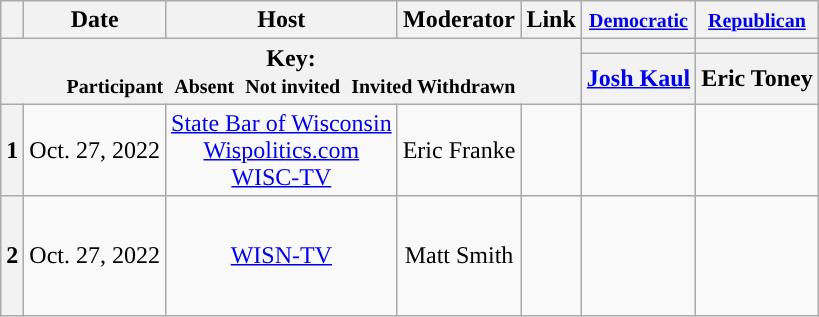<table class="wikitable" style="text-align:center;">
<tr>
<th scope="col"></th>
<th scope="col">Date</th>
<th scope="col">Host</th>
<th scope="col">Moderator</th>
<th scope="col">Link</th>
<th scope="col"><small><a href='#'>Democratic</a></small></th>
<th scope="col"><small><a href='#'>Republican</a></small></th>
</tr>
<tr>
<th colspan="5" rowspan="2">Key:<br> <small>Participant </small>  <small>Absent </small>  <small>Not invited </small>  <small>Invited  Withdrawn</small></th>
<th scope="col" style="background:"></th>
<th scope="col" style="background:"></th>
</tr>
<tr>
<th scope="col"><a href='#'>Josh Kaul</a></th>
<th scope="col">Eric Toney</th>
</tr>
<tr>
<th>1</th>
<td style="white-space:nowrap;">Oct. 27, 2022</td>
<td style="white-space:nowrap;"><a href='#'>State Bar of Wisconsin</a><br><a href='#'>Wispolitics.com</a><br><a href='#'>WISC-TV</a></td>
<td style="white-space:nowrap;">Eric Franke</td>
<td style="white-space:nowrap;"></td>
<td></td>
<td></td>
</tr>
<tr>
<th>2</th>
<td style="white-space:nowrap;">Oct. 27, 2022</td>
<td style="white-space:nowrap;"><a href='#'>WISN-TV</a></td>
<td style="white-space:nowrap;">Matt Smith</td>
<td style="white-space:nowrap;"><br><br><br><br></td>
<td></td>
<td></td>
</tr>
</table>
